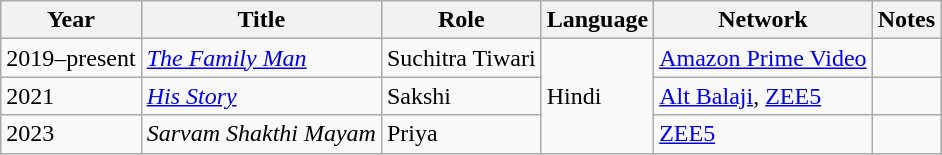<table class="wikitable plainrowheaders sortable">
<tr>
<th scope="col">Year</th>
<th scope="col">Title</th>
<th scope="col">Role</th>
<th scope="col">Language</th>
<th scope="col">Network</th>
<th scope="col" class="unsortable">Notes</th>
</tr>
<tr>
<td>2019–present</td>
<td><a href='#'><em>The Family Man</em></a></td>
<td>Suchitra Tiwari</td>
<td rowspan="3">Hindi</td>
<td><a href='#'>Amazon Prime Video</a></td>
<td></td>
</tr>
<tr>
<td>2021</td>
<td><em><a href='#'>His Story</a></em></td>
<td>Sakshi</td>
<td><a href='#'>Alt Balaji</a>, <a href='#'>ZEE5</a></td>
<td></td>
</tr>
<tr>
<td>2023</td>
<td><em>Sarvam Shakthi Mayam</em></td>
<td>Priya</td>
<td><a href='#'>ZEE5</a></td>
<td></td>
</tr>
</table>
